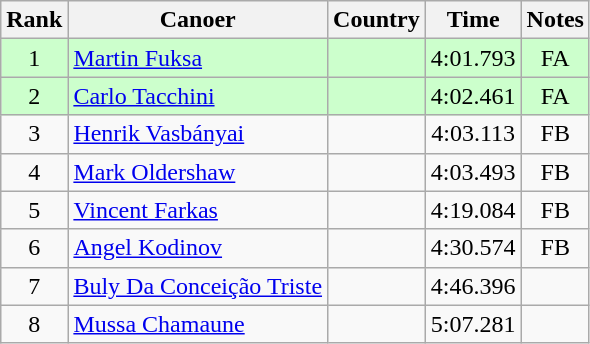<table class="wikitable sortable" style="text-align:center;">
<tr>
<th>Rank</th>
<th>Canoer</th>
<th>Country</th>
<th>Time</th>
<th>Notes</th>
</tr>
<tr bgcolor=ccffcc>
<td>1</td>
<td align=left><a href='#'>Martin Fuksa</a></td>
<td align=left></td>
<td>4:01.793</td>
<td>FA</td>
</tr>
<tr bgcolor=ccffcc>
<td>2</td>
<td align=left><a href='#'>Carlo Tacchini</a></td>
<td align=left></td>
<td>4:02.461</td>
<td>FA</td>
</tr>
<tr>
<td>3</td>
<td align=left><a href='#'>Henrik Vasbányai</a></td>
<td align=left></td>
<td>4:03.113</td>
<td>FB</td>
</tr>
<tr>
<td>4</td>
<td align=left><a href='#'>Mark Oldershaw</a></td>
<td align=left></td>
<td>4:03.493</td>
<td>FB</td>
</tr>
<tr>
<td>5</td>
<td align=left><a href='#'>Vincent Farkas</a></td>
<td align=left></td>
<td>4:19.084</td>
<td>FB</td>
</tr>
<tr>
<td>6</td>
<td align=left><a href='#'>Angel Kodinov</a></td>
<td align=left></td>
<td>4:30.574</td>
<td>FB</td>
</tr>
<tr>
<td>7</td>
<td align=left><a href='#'>Buly Da Conceição Triste</a></td>
<td align=left></td>
<td>4:46.396</td>
<td></td>
</tr>
<tr>
<td>8</td>
<td align=left><a href='#'>Mussa Chamaune</a></td>
<td align=left></td>
<td>5:07.281</td>
<td></td>
</tr>
</table>
